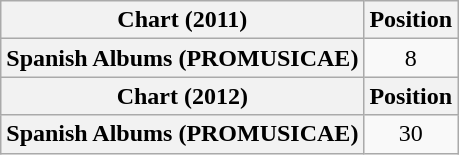<table class="wikitable plainrowheaders" style="text-align:center">
<tr>
<th scope="col">Chart (2011)</th>
<th scope="col">Position</th>
</tr>
<tr>
<th scope="row">Spanish Albums (PROMUSICAE)</th>
<td>8</td>
</tr>
<tr>
<th scope="col">Chart (2012)</th>
<th scope="col">Position</th>
</tr>
<tr>
<th scope="row">Spanish Albums (PROMUSICAE)</th>
<td>30</td>
</tr>
</table>
